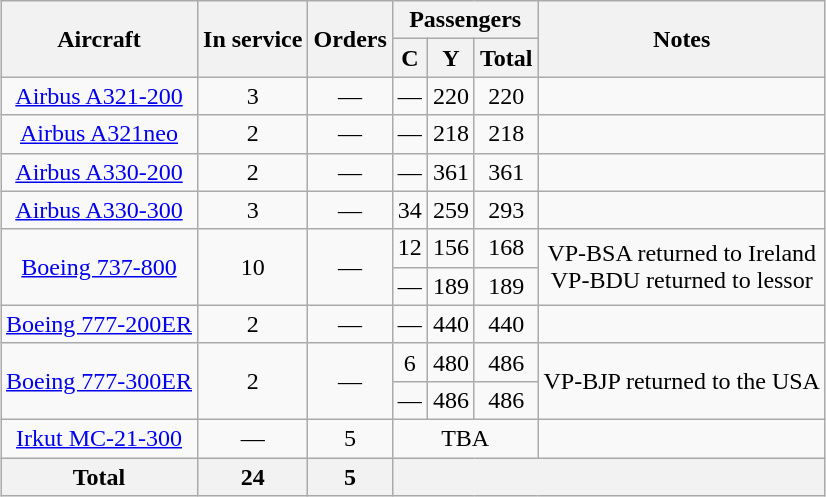<table class="wikitable" style="border-collapse:collapse;text-align:center;margin:1em auto;">
<tr>
<th rowspan="2">Aircraft</th>
<th rowspan="2">In service</th>
<th rowspan="2">Orders</th>
<th colspan="3">Passengers</th>
<th rowspan="2">Notes</th>
</tr>
<tr>
<th><abbr>C</abbr></th>
<th><abbr>Y</abbr></th>
<th>Total</th>
</tr>
<tr>
<td><a href='#'>Airbus A321-200</a></td>
<td>3</td>
<td>—</td>
<td>—</td>
<td>220</td>
<td>220</td>
<td></td>
</tr>
<tr>
<td><a href='#'>Airbus A321neo</a></td>
<td>2</td>
<td>—</td>
<td>—</td>
<td>218</td>
<td>218</td>
<td></td>
</tr>
<tr>
<td><a href='#'>Airbus A330-200</a></td>
<td>2</td>
<td>—</td>
<td>—</td>
<td>361</td>
<td>361</td>
<td align=center></td>
</tr>
<tr>
<td><a href='#'>Airbus A330-300</a></td>
<td>3</td>
<td>—</td>
<td>34</td>
<td>259</td>
<td>293</td>
<td align=center></td>
</tr>
<tr>
<td rowspan="2"><a href='#'>Boeing 737-800</a></td>
<td rowspan="2">10</td>
<td rowspan="2">—</td>
<td>12</td>
<td>156</td>
<td>168</td>
<td rowspan="2">VP-BSA returned to Ireland<br> VP-BDU returned to lessor</td>
</tr>
<tr>
<td>—</td>
<td>189</td>
<td>189</td>
</tr>
<tr>
<td><a href='#'>Boeing 777-200ER</a></td>
<td>2</td>
<td>—</td>
<td>—</td>
<td>440</td>
<td>440</td>
<td></td>
</tr>
<tr>
<td rowspan="2"><a href='#'>Boeing 777-300ER</a></td>
<td rowspan="2">2</td>
<td rowspan="2">—</td>
<td>6</td>
<td>480</td>
<td>486</td>
<td rowspan="2">VP-BJP returned to the USA</td>
</tr>
<tr>
<td>—</td>
<td>486</td>
<td>486</td>
</tr>
<tr>
<td><a href='#'>Irkut MC-21-300</a></td>
<td>—</td>
<td>5</td>
<td colspan="3">TBA</td>
<td></td>
</tr>
<tr>
<th>Total</th>
<th>24</th>
<th>5</th>
<th colspan="4"></th>
</tr>
</table>
